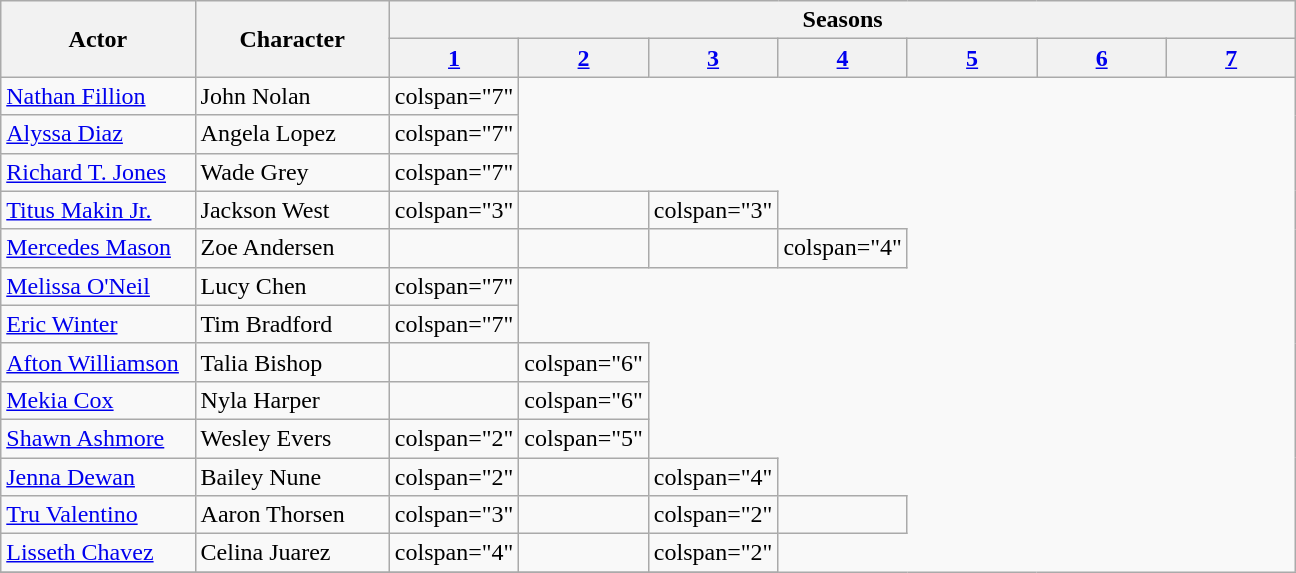<table class="wikitable">
<tr>
<th rowspan="2" scope="col" style="width:15%;">Actor</th>
<th rowspan="2" scope="col" style="width:15%;">Character</th>
<th scope="col" colspan="7">Seasons</th>
</tr>
<tr>
<th scope="col" style="width:10%;"><a href='#'>1</a></th>
<th scope="col" style="width:10%;"><a href='#'>2</a></th>
<th scope="col" style="width:10%;"><a href='#'>3</a></th>
<th scope="col" style="width:10%;"><a href='#'>4</a></th>
<th scope="col" style="width:10%;"><a href='#'>5</a></th>
<th scope="col" style="width:10%;"><a href='#'>6</a></th>
<th scope="col" style="width:10%;"><a href='#'>7</a></th>
</tr>
<tr>
<td><a href='#'>Nathan Fillion</a></td>
<td>John Nolan</td>
<td>colspan="7" </td>
</tr>
<tr>
<td><a href='#'>Alyssa Diaz</a></td>
<td>Angela Lopez</td>
<td>colspan="7" </td>
</tr>
<tr>
<td><a href='#'>Richard T. Jones</a></td>
<td>Wade Grey</td>
<td>colspan="7" </td>
</tr>
<tr>
<td><a href='#'>Titus Makin Jr.</a></td>
<td>Jackson West</td>
<td>colspan="3" </td>
<td></td>
<td>colspan="3" </td>
</tr>
<tr>
<td><a href='#'>Mercedes Mason</a></td>
<td>Zoe Andersen</td>
<td></td>
<td></td>
<td></td>
<td>colspan="4" </td>
</tr>
<tr>
<td><a href='#'>Melissa O'Neil</a></td>
<td>Lucy Chen</td>
<td>colspan="7" </td>
</tr>
<tr>
<td><a href='#'>Eric Winter</a></td>
<td>Tim Bradford</td>
<td>colspan="7" </td>
</tr>
<tr>
<td><a href='#'>Afton Williamson</a></td>
<td>Talia Bishop</td>
<td></td>
<td>colspan="6" </td>
</tr>
<tr>
<td><a href='#'>Mekia Cox</a></td>
<td>Nyla Harper</td>
<td></td>
<td>colspan="6" </td>
</tr>
<tr>
<td><a href='#'>Shawn Ashmore</a></td>
<td>Wesley Evers</td>
<td>colspan="2" </td>
<td>colspan="5" </td>
</tr>
<tr>
<td><a href='#'>Jenna Dewan</a></td>
<td>Bailey Nune</td>
<td>colspan="2" </td>
<td></td>
<td>colspan="4" </td>
</tr>
<tr>
<td><a href='#'>Tru Valentino</a></td>
<td>Aaron Thorsen</td>
<td>colspan="3" </td>
<td></td>
<td>colspan="2" </td>
<td></td>
</tr>
<tr>
<td><a href='#'>Lisseth Chavez</a></td>
<td>Celina Juarez</td>
<td>colspan="4" </td>
<td></td>
<td>colspan="2" </td>
</tr>
<tr>
</tr>
</table>
